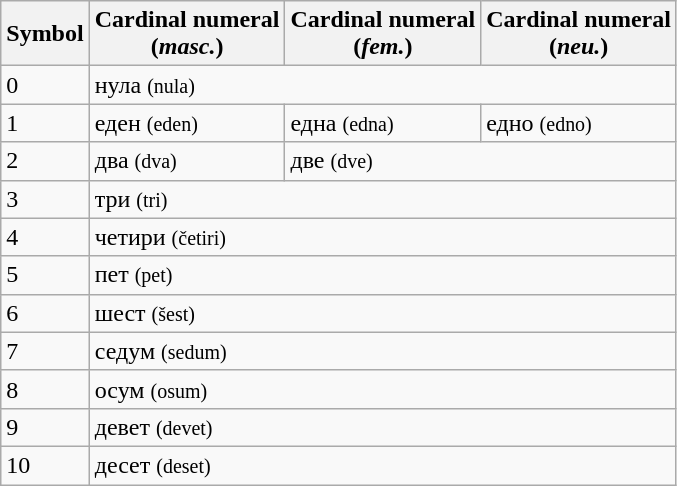<table class="wikitable" align="center">
<tr>
<th>Symbol</th>
<th>Cardinal numeral <br> (<em>masc.</em>)</th>
<th>Cardinal numeral <br> (<em>fem.</em>)</th>
<th>Cardinal numeral <br> (<em>neu.</em>)</th>
</tr>
<tr>
<td>0</td>
<td colspan="3">нула <small>(nula)</small></td>
</tr>
<tr>
<td>1</td>
<td>еден  <small>(eden)</small></td>
<td>една <small>(edna)</small></td>
<td>едно <small>(edno)</small></td>
</tr>
<tr>
<td>2</td>
<td>два <small>(dva)</small></td>
<td colspan="2">две <small>(dve)</small></td>
</tr>
<tr>
<td>3</td>
<td colspan="3">три <small>(tri)</small></td>
</tr>
<tr>
<td>4</td>
<td colspan="3">четири <small>(četiri)</small></td>
</tr>
<tr>
<td>5</td>
<td colspan="3">пет <small>(pet)</small></td>
</tr>
<tr>
<td>6</td>
<td colspan="3">шест <small>(šest)</small></td>
</tr>
<tr>
<td>7</td>
<td colspan="3">седум <small>(sedum)</small></td>
</tr>
<tr>
<td>8</td>
<td colspan="3">осум <small>(osum)</small></td>
</tr>
<tr>
<td>9</td>
<td colspan="3">девет <small>(devet)</small></td>
</tr>
<tr>
<td>10</td>
<td colspan="3">десет <small>(deset)</small></td>
</tr>
</table>
